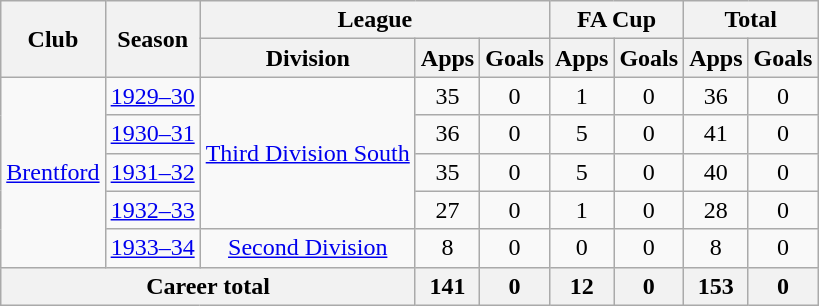<table class="wikitable" style="text-align: center;">
<tr>
<th rowspan="2">Club</th>
<th rowspan="2">Season</th>
<th colspan="3">League</th>
<th colspan="2">FA Cup</th>
<th colspan="2">Total</th>
</tr>
<tr>
<th>Division</th>
<th>Apps</th>
<th>Goals</th>
<th>Apps</th>
<th>Goals</th>
<th>Apps</th>
<th>Goals</th>
</tr>
<tr>
<td rowspan="5"><a href='#'>Brentford</a></td>
<td><a href='#'>1929–30</a></td>
<td rowspan="4"><a href='#'>Third Division South</a></td>
<td>35</td>
<td>0</td>
<td>1</td>
<td>0</td>
<td>36</td>
<td>0</td>
</tr>
<tr>
<td><a href='#'>1930–31</a></td>
<td>36</td>
<td>0</td>
<td>5</td>
<td>0</td>
<td>41</td>
<td>0</td>
</tr>
<tr>
<td><a href='#'>1931–32</a></td>
<td>35</td>
<td>0</td>
<td>5</td>
<td>0</td>
<td>40</td>
<td>0</td>
</tr>
<tr>
<td><a href='#'>1932–33</a></td>
<td>27</td>
<td>0</td>
<td>1</td>
<td>0</td>
<td>28</td>
<td>0</td>
</tr>
<tr>
<td><a href='#'>1933–34</a></td>
<td><a href='#'>Second Division</a></td>
<td>8</td>
<td>0</td>
<td>0</td>
<td>0</td>
<td>8</td>
<td>0</td>
</tr>
<tr>
<th colspan="3">Career total</th>
<th>141</th>
<th>0</th>
<th>12</th>
<th>0</th>
<th>153</th>
<th>0</th>
</tr>
</table>
